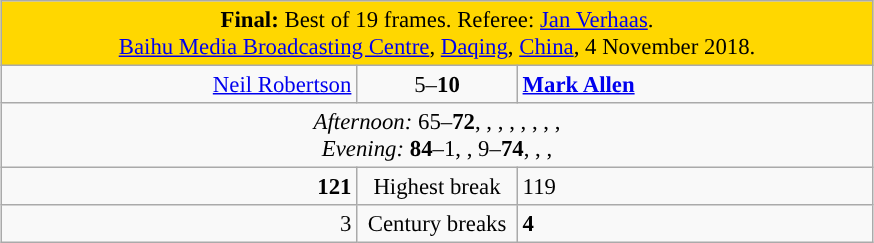<table class="wikitable" style="font-size: 95%; margin: 1em auto 1em auto;">
<tr>
<td colspan="3" align="center" bgcolor="#ffd700"><strong>Final:</strong> Best of 19 frames. Referee: <a href='#'>Jan Verhaas</a>.<br><a href='#'>Baihu Media Broadcasting Centre</a>, <a href='#'>Daqing</a>, <a href='#'>China</a>, 4 November 2018.</td>
</tr>
<tr>
<td width="230" align="right"><a href='#'>Neil Robertson</a><br></td>
<td width="100" align="center">5–<strong>10</strong></td>
<td width="230" align="left"><strong><a href='#'>Mark Allen</a></strong><br></td>
</tr>
<tr>
<td colspan="3" align="center" style="font-size: 100%"><em>Afternoon:</em> 65–<strong>72</strong>, , , , , , , , <br><em>Evening:</em> <strong>84</strong>–1, , 9–<strong>74</strong>, , , </td>
</tr>
<tr>
<td align="right"><strong>121</strong></td>
<td align="center">Highest break</td>
<td>119</td>
</tr>
<tr>
<td align="right">3</td>
<td align="center">Century breaks</td>
<td><strong>4</strong></td>
</tr>
</table>
